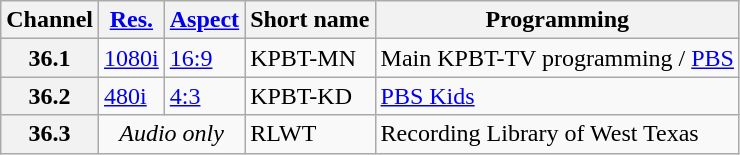<table class="wikitable">
<tr>
<th scope = "col">Channel</th>
<th scope = "col"><a href='#'>Res.</a></th>
<th scope = "col"><a href='#'>Aspect</a></th>
<th scope = "col">Short name</th>
<th scope = "col">Programming</th>
</tr>
<tr>
<th scope = "row">36.1</th>
<td><a href='#'>1080i</a></td>
<td><a href='#'>16:9</a></td>
<td>KPBT-MN</td>
<td>Main KPBT-TV programming / <a href='#'>PBS</a></td>
</tr>
<tr>
<th scope = "row">36.2</th>
<td><a href='#'>480i</a></td>
<td><a href='#'>4:3</a></td>
<td>KPBT-KD</td>
<td><a href='#'>PBS Kids</a></td>
</tr>
<tr>
<th scope = "row">36.3</th>
<td colspan = "2" style="text-align: center;"><em>Audio only</em></td>
<td>RLWT</td>
<td>Recording Library of West Texas</td>
</tr>
</table>
